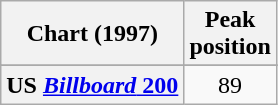<table class="wikitable sortable plainrowheaders">
<tr>
<th>Chart (1997)</th>
<th>Peak<br>position</th>
</tr>
<tr>
</tr>
<tr>
</tr>
<tr>
</tr>
<tr>
</tr>
<tr>
</tr>
<tr>
</tr>
<tr>
</tr>
<tr>
<th scope="row">US <a href='#'><em>Billboard</em> 200</a></th>
<td align=center>89</td>
</tr>
</table>
